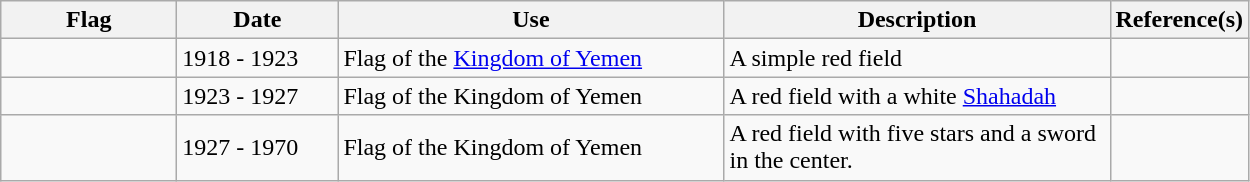<table class="wikitable">
<tr>
<th style="width:110px;">Flag</th>
<th style="width:100px;">Date</th>
<th style="width:250px;">Use</th>
<th style="width:250px;">Description</th>
<th>Reference(s)</th>
</tr>
<tr>
<td></td>
<td>1918 - 1923</td>
<td>Flag of the <a href='#'>Kingdom of Yemen</a></td>
<td>A simple red field</td>
<td></td>
</tr>
<tr>
<td></td>
<td>1923 - 1927</td>
<td>Flag of the Kingdom of Yemen</td>
<td>A red field with a white <a href='#'>Shahadah</a></td>
<td></td>
</tr>
<tr>
<td></td>
<td>1927 - 1970</td>
<td>Flag of the Kingdom of Yemen</td>
<td>A red field with five stars and a sword in the center.</td>
<td></td>
</tr>
</table>
